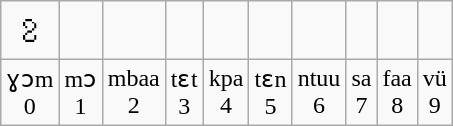<table class="wikitable Unicode" style="border-collapse:collapse;text-align:center;">
<tr style="font-size:x-large;">
<td>ꛯ</td>
<td></td>
<td></td>
<td></td>
<td></td>
<td></td>
<td></td>
<td></td>
<td></td>
<td></td>
</tr>
<tr>
<td>ɣɔm<br>0</td>
<td>mɔ<br>1</td>
<td>mbaa<br>2</td>
<td>tɛt<br>3</td>
<td>kpa<br>4</td>
<td>tɛn<br>5</td>
<td>ntuu<br>6</td>
<td>sa<br>7</td>
<td>faa<br>8</td>
<td>vü<br>9</td>
</tr>
</table>
